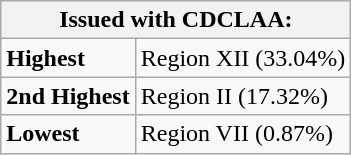<table class="wikitable">
<tr>
<th colspan="2">Issued with CDCLAA:</th>
</tr>
<tr>
<td><strong>Highest</strong></td>
<td>Region XII (33.04%)</td>
</tr>
<tr>
<td><strong>2nd Highest</strong></td>
<td>Region II (17.32%)</td>
</tr>
<tr>
<td><strong>Lowest</strong></td>
<td>Region VII (0.87%)</td>
</tr>
</table>
